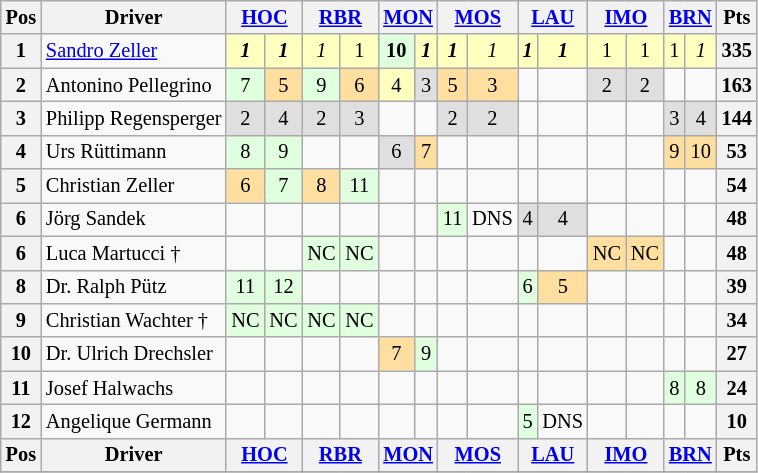<table class="wikitable" style="font-size: 85%; text-align: center;">
<tr valign="top">
<th valign=middle>Pos</th>
<th valign=middle>Driver</th>
<th colspan=2><a href='#'>HOC</a><br></th>
<th colspan=2><a href='#'>RBR</a><br></th>
<th colspan=2><a href='#'>MON</a><br></th>
<th colspan=2><a href='#'>MOS</a><br></th>
<th colspan=2><a href='#'>LAU</a><br></th>
<th colspan=2><a href='#'>IMO</a><br></th>
<th colspan=2><a href='#'>BRN</a><br></th>
<th valign="middle">Pts</th>
</tr>
<tr>
<th>1</th>
<td align=left> <a href='#'>Sandro Zeller</a></td>
<td style="background:#FFFFBF"><strong><em>1</em></strong></td>
<td style="background:#FFFFBF"><strong><em>1</em></strong></td>
<td style="background:#FFFFBF"><em>1</em></td>
<td style="background:#FFFFBF">1</td>
<td style="background:#dfffdf"><strong>10</strong></td>
<td style="background:#FFFFBF"><strong><em>1</em></strong></td>
<td style="background:#FFFFBF"><strong><em>1</em></strong></td>
<td style="background:#FFFFBF"><em>1</em></td>
<td style="background:#FFFFBF"><strong><em>1</em></strong></td>
<td style="background:#FFFFBF"><strong><em>1</em></strong></td>
<td style="background:#FFFFBF">1</td>
<td style="background:#FFFFBF">1</td>
<td style="background:#FFFFBF">1</td>
<td style="background:#FFFFBF"><em>1</em></td>
<th>335</th>
</tr>
<tr>
<th>2</th>
<td align=left> Antonino Pellegrino</td>
<td style="background:#dfffdf">7</td>
<td style="background:#ffdf9f">5</td>
<td style="background:#dfffdf">9</td>
<td style="background:#ffdf9f">6</td>
<td style="background:#FFFFBF">4</td>
<td style="background:#dfdfdf">3</td>
<td style="background:#ffdf9f">5</td>
<td style="background:#ffdf9f">3</td>
<td></td>
<td></td>
<td style="background:#dfdfdf">2</td>
<td style="background:#dfdfdf">2</td>
<td></td>
<td></td>
<th>163</th>
</tr>
<tr>
<th>3</th>
<td align=left> Philipp Regensperger</td>
<td style="background:#dfdfdf">2</td>
<td style="background:#dfdfdf">4</td>
<td style="background:#dfdfdf">2</td>
<td style="background:#dfdfdf">3</td>
<td></td>
<td></td>
<td style="background:#dfdfdf">2</td>
<td style="background:#dfdfdf">2</td>
<td></td>
<td></td>
<td></td>
<td></td>
<td style="background:#dfdfdf">3</td>
<td style="background:#dfdfdf">4</td>
<th>144</th>
</tr>
<tr>
<th>4</th>
<td align=left> Urs Rüttimann</td>
<td style="background:#dfffdf">8</td>
<td style="background:#dfffdf">9</td>
<td></td>
<td></td>
<td style="background:#dfdfdf">6</td>
<td style="background:#ffdf9f">7</td>
<td></td>
<td></td>
<td></td>
<td></td>
<td></td>
<td></td>
<td style="background:#ffdf9f">9</td>
<td style="background:#ffdf9f">10</td>
<th>53</th>
</tr>
<tr>
<th>5</th>
<td align=left> Christian Zeller</td>
<td style="background:#ffdf9f">6</td>
<td style="background:#dfffdf">7</td>
<td style="background:#ffdf9f">8</td>
<td style="background:#dfffdf">11</td>
<td></td>
<td></td>
<td></td>
<td></td>
<td></td>
<td></td>
<td></td>
<td></td>
<td></td>
<td></td>
<th>54</th>
</tr>
<tr>
<th>6</th>
<td align=left> Jörg Sandek</td>
<td></td>
<td></td>
<td></td>
<td></td>
<td></td>
<td></td>
<td style="background:#dfffdf">11</td>
<td>DNS</td>
<td style="background:#dfdfdf">4</td>
<td style="background:#dfdfdf">4</td>
<td></td>
<td></td>
<td></td>
<td></td>
<th>48</th>
</tr>
<tr>
<th>6</th>
<td align=left> Luca Martucci †</td>
<td></td>
<td></td>
<td style="background:#dfffdf">NC</td>
<td style="background:#dfffdf">NC</td>
<td></td>
<td></td>
<td></td>
<td></td>
<td></td>
<td></td>
<td style="background:#ffdf9f">NC</td>
<td style="background:#ffdf9f">NC</td>
<td></td>
<td></td>
<th>48</th>
</tr>
<tr>
<th>8</th>
<td align=left> Dr. Ralph Pütz</td>
<td style="background:#dfffdf">11</td>
<td style="background:#dfffdf">12</td>
<td></td>
<td></td>
<td></td>
<td></td>
<td></td>
<td></td>
<td style="background:#dfffdf">6</td>
<td style="background:#ffdf9f">5</td>
<td></td>
<td></td>
<td></td>
<td></td>
<th>39</th>
</tr>
<tr>
<th>9</th>
<td align=left> Christian Wachter †</td>
<td style="background:#dfffdf">NC</td>
<td style="background:#dfffdf">NC</td>
<td style="background:#dfffdf">NC</td>
<td style="background:#dfffdf">NC</td>
<td></td>
<td></td>
<td></td>
<td></td>
<td></td>
<td></td>
<td></td>
<td></td>
<td></td>
<td></td>
<th>34</th>
</tr>
<tr>
<th>10</th>
<td align=left> Dr. Ulrich Drechsler</td>
<td></td>
<td></td>
<td></td>
<td></td>
<td style="background:#ffdf9f">7</td>
<td style="background:#dfffdf">9</td>
<td></td>
<td></td>
<td></td>
<td></td>
<td></td>
<td></td>
<td></td>
<td></td>
<th>27</th>
</tr>
<tr>
<th>11</th>
<td align=left> Josef Halwachs</td>
<td></td>
<td></td>
<td></td>
<td></td>
<td></td>
<td></td>
<td></td>
<td></td>
<td></td>
<td></td>
<td></td>
<td></td>
<td style="background:#dfffdf">8</td>
<td style="background:#dfffdf">8</td>
<th>24</th>
</tr>
<tr>
<th>12</th>
<td align=left> Angelique Germann</td>
<td></td>
<td></td>
<td></td>
<td></td>
<td></td>
<td></td>
<td></td>
<td></td>
<td style="background:#dfffdf">5</td>
<td>DNS</td>
<td></td>
<td></td>
<td></td>
<td></td>
<th>10</th>
</tr>
<tr>
<th valign=middle>Pos</th>
<th valign=middle>Driver</th>
<th colspan=2><a href='#'>HOC</a><br></th>
<th colspan=2><a href='#'>RBR</a><br></th>
<th colspan=2><a href='#'>MON</a><br></th>
<th colspan=2><a href='#'>MOS</a><br></th>
<th colspan=2><a href='#'>LAU</a><br></th>
<th colspan=2><a href='#'>IMO</a><br></th>
<th colspan=2><a href='#'>BRN</a><br></th>
<th valign="middle">Pts</th>
</tr>
<tr>
</tr>
</table>
